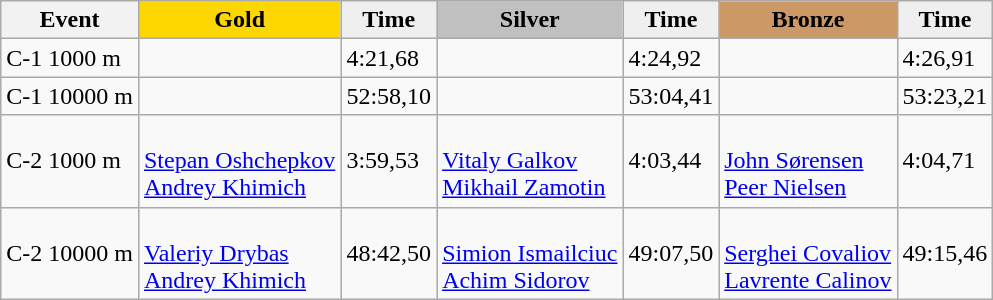<table class="wikitable">
<tr>
<th>Event</th>
<td align=center bgcolor="gold"><strong>Gold</strong></td>
<td align=center bgcolor="EFEFEF"><strong>Time</strong></td>
<td align=center bgcolor="silver"><strong>Silver</strong></td>
<td align=center bgcolor="EFEFEF"><strong>Time</strong></td>
<td align=center bgcolor="CC9966"><strong>Bronze</strong></td>
<td align=center bgcolor="EFEFEF"><strong>Time</strong></td>
</tr>
<tr>
<td>C-1 1000 m</td>
<td></td>
<td>4:21,68</td>
<td></td>
<td>4:24,92</td>
<td></td>
<td>4:26,91</td>
</tr>
<tr>
<td>C-1 10000 m</td>
<td></td>
<td>52:58,10</td>
<td></td>
<td>53:04,41</td>
<td></td>
<td>53:23,21</td>
</tr>
<tr>
<td>C-2 1000 m</td>
<td><br><a href='#'>Stepan Oshchepkov</a><br><a href='#'>Andrey Khimich</a></td>
<td>3:59,53</td>
<td><br><a href='#'>Vitaly Galkov</a><br><a href='#'>Mikhail Zamotin</a></td>
<td>4:03,44</td>
<td><br><a href='#'>John Sørensen</a><br><a href='#'>Peer Nielsen</a></td>
<td>4:04,71</td>
</tr>
<tr>
<td>C-2 10000 m</td>
<td><br><a href='#'>Valeriy Drybas</a><br><a href='#'>Andrey Khimich</a></td>
<td>48:42,50</td>
<td><br><a href='#'>Simion Ismailciuc</a><br><a href='#'>Achim Sidorov</a></td>
<td>49:07,50</td>
<td><br><a href='#'>Serghei Covaliov</a><br><a href='#'>Lavrente Calinov</a></td>
<td>49:15,46</td>
</tr>
</table>
